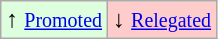<table class="wikitable" align="center">
<tr>
<td style="background:#ddffdd">↑ <small><a href='#'>Promoted</a></small></td>
<td style="background:#ffcccc">↓ <small><a href='#'>Relegated</a></small></td>
</tr>
</table>
